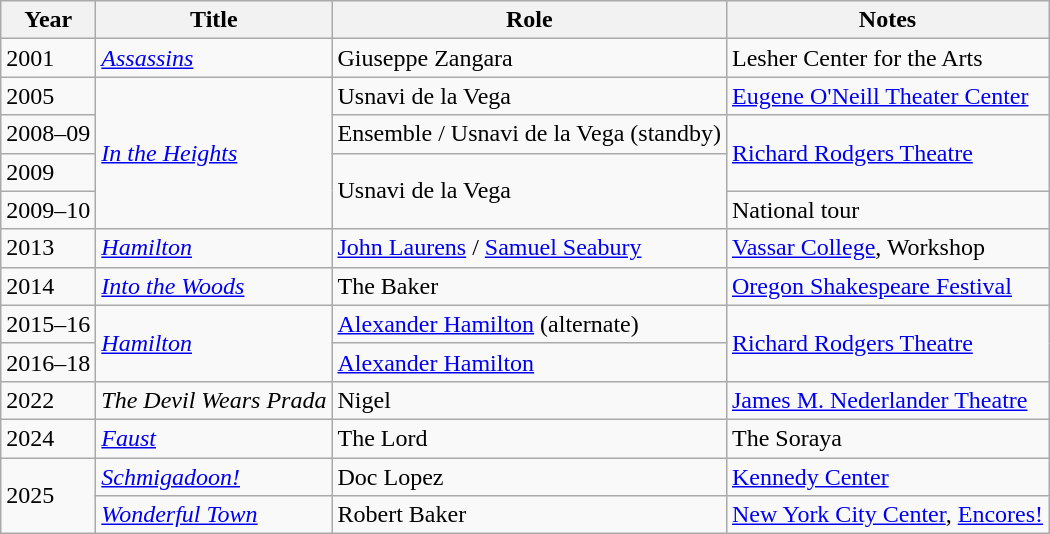<table class="wikitable sortable">
<tr>
<th>Year</th>
<th>Title</th>
<th>Role</th>
<th class="unsortable">Notes</th>
</tr>
<tr>
<td>2001</td>
<td><a href='#'><em>Assassins</em></a></td>
<td>Giuseppe Zangara</td>
<td>Lesher Center for the Arts</td>
</tr>
<tr>
<td>2005</td>
<td rowspan=4><em><a href='#'>In the Heights</a></em></td>
<td>Usnavi de la Vega</td>
<td><a href='#'>Eugene O'Neill Theater Center</a></td>
</tr>
<tr>
<td>2008–09</td>
<td>Ensemble / Usnavi de la Vega (standby)</td>
<td rowspan=2><a href='#'>Richard Rodgers Theatre</a></td>
</tr>
<tr>
<td>2009</td>
<td rowspan=2>Usnavi de la Vega</td>
</tr>
<tr>
<td>2009–10</td>
<td>National tour</td>
</tr>
<tr>
<td>2013</td>
<td><em><a href='#'>Hamilton</a></em></td>
<td><a href='#'>John Laurens</a> / <a href='#'>Samuel Seabury</a></td>
<td><a href='#'>Vassar College</a>, Workshop</td>
</tr>
<tr>
<td>2014</td>
<td><em><a href='#'>Into the Woods</a></em></td>
<td>The Baker</td>
<td><a href='#'>Oregon Shakespeare Festival</a></td>
</tr>
<tr>
<td>2015–16</td>
<td rowspan=2><em><a href='#'>Hamilton</a></em></td>
<td><a href='#'>Alexander Hamilton</a> (alternate)</td>
<td rowspan=2><a href='#'>Richard Rodgers Theatre</a></td>
</tr>
<tr>
<td>2016–18</td>
<td><a href='#'>Alexander Hamilton</a></td>
</tr>
<tr>
<td>2022</td>
<td><em>The Devil Wears Prada</em></td>
<td>Nigel</td>
<td><a href='#'>James M. Nederlander Theatre</a></td>
</tr>
<tr>
<td>2024</td>
<td><a href='#'><em>Faust</em></a></td>
<td>The Lord</td>
<td>The Soraya</td>
</tr>
<tr>
<td rowspan=2>2025</td>
<td><a href='#'><em>Schmigadoon!</em></a></td>
<td>Doc Lopez</td>
<td><a href='#'>Kennedy Center</a></td>
</tr>
<tr>
<td><em><a href='#'>Wonderful Town</a></em></td>
<td>Robert Baker</td>
<td><a href='#'>New York City Center</a>, <a href='#'>Encores!</a></td>
</tr>
</table>
